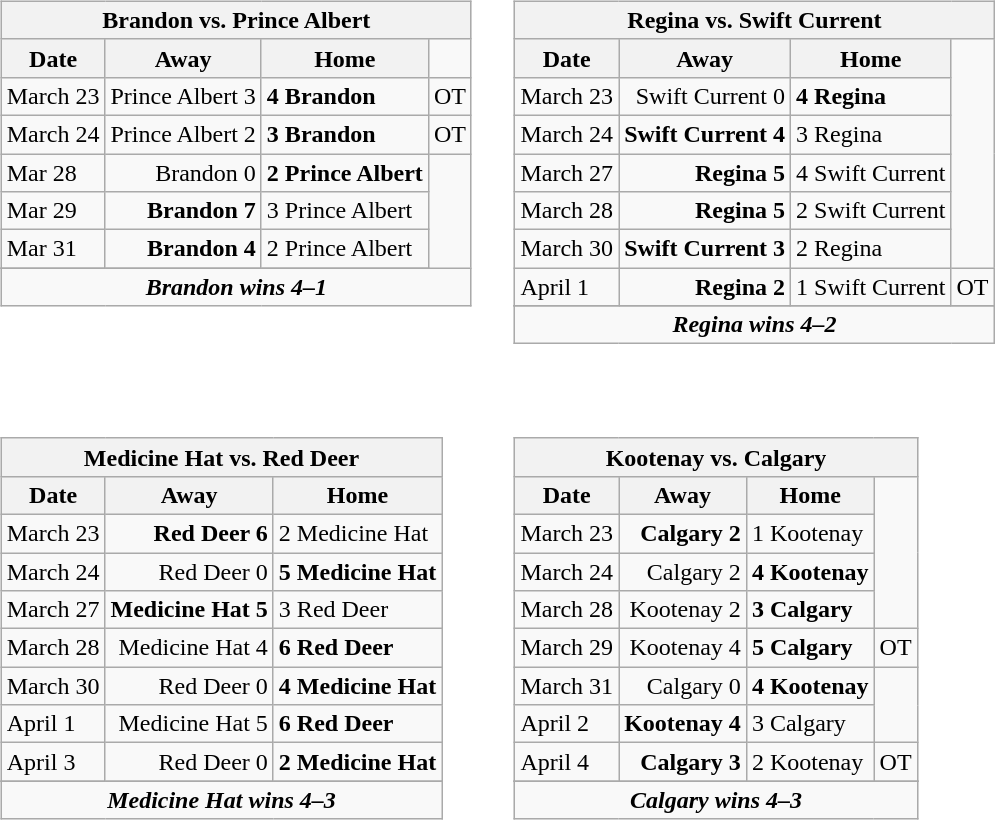<table cellspacing="10">
<tr>
<td valign="top"><br><table class="wikitable">
<tr>
<th bgcolor="#DDDDDD" colspan="4">Brandon vs. Prince Albert</th>
</tr>
<tr>
<th>Date</th>
<th>Away</th>
<th>Home</th>
</tr>
<tr>
<td>March 23</td>
<td align="right">Prince Albert 3</td>
<td><strong>4 Brandon</strong></td>
<td>OT</td>
</tr>
<tr>
<td>March 24</td>
<td align="right">Prince Albert 2</td>
<td><strong>3 Brandon</strong></td>
<td>OT</td>
</tr>
<tr>
<td>Mar 28</td>
<td align="right">Brandon 0</td>
<td><strong>2 Prince Albert</strong></td>
</tr>
<tr>
<td>Mar 29</td>
<td align="right"><strong>Brandon 7</strong></td>
<td>3 Prince Albert</td>
</tr>
<tr>
<td>Mar 31</td>
<td align="right"><strong>Brandon 4</strong></td>
<td>2 Prince Albert</td>
</tr>
<tr>
</tr>
<tr align="center">
<td colspan="4"><strong><em>Brandon wins 4–1</em></strong></td>
</tr>
</table>
</td>
<td valign="top"><br><table class="wikitable">
<tr>
<th bgcolor="#DDDDDD" colspan="4">Regina vs. Swift Current</th>
</tr>
<tr>
<th>Date</th>
<th>Away</th>
<th>Home</th>
</tr>
<tr>
<td>March 23</td>
<td align="right">Swift Current 0</td>
<td><strong>4 Regina</strong></td>
</tr>
<tr>
<td>March 24</td>
<td align="right"><strong>Swift Current 4</strong></td>
<td>3 Regina</td>
</tr>
<tr>
<td>March 27</td>
<td align="right"><strong>Regina 5</strong></td>
<td>4 Swift Current</td>
</tr>
<tr>
<td>March 28</td>
<td align="right"><strong>Regina 5</strong></td>
<td>2 Swift Current</td>
</tr>
<tr>
<td>March 30</td>
<td align="right"><strong>Swift Current 3</strong></td>
<td>2 Regina</td>
</tr>
<tr>
<td>April 1</td>
<td align="right"><strong>Regina 2</strong></td>
<td>1 Swift Current</td>
<td>OT</td>
</tr>
<tr>
</tr>
<tr align="center">
<td colspan="4"><strong><em>Regina wins 4–2</em></strong></td>
</tr>
</table>
</td>
</tr>
<tr>
<td valign="top"><br><table class="wikitable">
<tr>
<th bgcolor="#DDDDDD" colspan="4">Medicine Hat vs. Red Deer</th>
</tr>
<tr>
<th>Date</th>
<th>Away</th>
<th>Home</th>
</tr>
<tr>
<td>March 23</td>
<td align="right"><strong>Red Deer 6</strong></td>
<td>2 Medicine Hat</td>
</tr>
<tr>
<td>March 24</td>
<td align="right">Red Deer 0</td>
<td><strong>5 Medicine Hat</strong></td>
</tr>
<tr>
<td>March 27</td>
<td align="right"><strong>Medicine Hat 5</strong></td>
<td>3 Red Deer</td>
</tr>
<tr>
<td>March 28</td>
<td align="right">Medicine Hat 4</td>
<td><strong>6 Red Deer</strong></td>
</tr>
<tr>
<td>March 30</td>
<td align="right">Red Deer 0</td>
<td><strong>4 Medicine Hat</strong></td>
</tr>
<tr>
<td>April 1</td>
<td align="right">Medicine Hat 5</td>
<td><strong>6 Red Deer</strong></td>
</tr>
<tr>
<td>April 3</td>
<td align="right">Red Deer 0</td>
<td><strong>2 Medicine Hat</strong></td>
</tr>
<tr>
</tr>
<tr align="center">
<td colspan="4"><strong><em>Medicine Hat wins 4–3</em></strong></td>
</tr>
</table>
</td>
<td valign="top"><br><table class="wikitable">
<tr>
<th bgcolor="#DDDDDD" colspan="4">Kootenay vs. Calgary</th>
</tr>
<tr>
<th>Date</th>
<th>Away</th>
<th>Home</th>
</tr>
<tr>
<td>March 23</td>
<td align="right"><strong>Calgary 2</strong></td>
<td>1 Kootenay</td>
</tr>
<tr>
<td>March 24</td>
<td align="right">Calgary 2</td>
<td><strong>4 Kootenay</strong></td>
</tr>
<tr>
<td>March 28</td>
<td align="right">Kootenay 2</td>
<td><strong>3 Calgary</strong></td>
</tr>
<tr>
<td>March 29</td>
<td align="right">Kootenay 4</td>
<td><strong>5 Calgary</strong></td>
<td>OT</td>
</tr>
<tr>
<td>March 31</td>
<td align="right">Calgary 0</td>
<td><strong>4 Kootenay</strong></td>
</tr>
<tr>
<td>April 2</td>
<td align="right"><strong>Kootenay 4</strong></td>
<td>3 Calgary</td>
</tr>
<tr>
<td>April 4</td>
<td align="right"><strong>Calgary 3</strong></td>
<td>2 Kootenay</td>
<td>OT</td>
</tr>
<tr>
</tr>
<tr align="center">
<td colspan="4"><strong><em>Calgary wins 4–3</em></strong></td>
</tr>
</table>
</td>
</tr>
</table>
